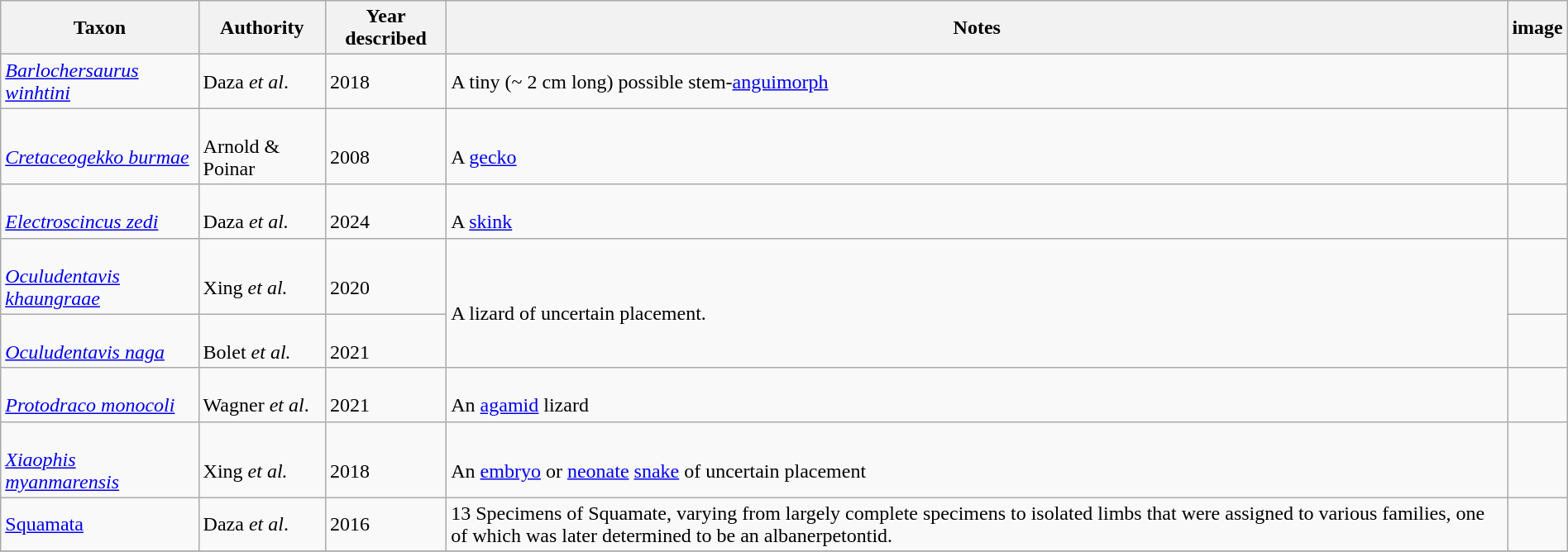<table class="wikitable sortable" align="center" width="100%">
<tr>
<th>Taxon</th>
<th>Authority</th>
<th>Year described</th>
<th>Notes</th>
<th>image</th>
</tr>
<tr>
<td><em><a href='#'>Barlochersaurus winhtini</a></em></td>
<td>Daza <em>et al</em>.</td>
<td>2018</td>
<td>A tiny (~ 2 cm long) possible stem-<a href='#'>anguimorph</a></td>
<td></td>
</tr>
<tr>
<td><br><em><a href='#'>Cretaceogekko burmae</a></em></td>
<td><br>Arnold & Poinar</td>
<td><br>2008</td>
<td><br>A <a href='#'>gecko</a></td>
<td><br></td>
</tr>
<tr>
<td><br><em><a href='#'>Electroscincus zedi</a></em></td>
<td><br>Daza <em>et al.</em></td>
<td><br>2024</td>
<td><br>A <a href='#'>skink</a></td>
<td></td>
</tr>
<tr>
<td><br><em><a href='#'>Oculudentavis khaungraae</a></em></td>
<td><br>Xing <em>et al.</em></td>
<td><br>2020</td>
<td rowspan="2"><br>A lizard of uncertain placement.</td>
<td></td>
</tr>
<tr>
<td><br><em><a href='#'>Oculudentavis naga</a></em></td>
<td><br>Bolet <em>et al.</em></td>
<td><br>2021</td>
<td></td>
</tr>
<tr>
<td><br><em><a href='#'>Protodraco monocoli</a></em></td>
<td><br>Wagner <em>et al</em>.</td>
<td><br>2021</td>
<td><br>An <a href='#'>agamid</a> lizard</td>
<td></td>
</tr>
<tr>
<td><br><em><a href='#'>Xiaophis myanmarensis</a></em></td>
<td><br>Xing <em>et al.</em></td>
<td><br>2018</td>
<td><br>An <a href='#'>embryo</a> or <a href='#'>neonate</a> <a href='#'>snake</a> of uncertain placement</td>
<td></td>
</tr>
<tr>
<td><a href='#'>Squamata</a></td>
<td>Daza <em>et al</em>.</td>
<td>2016</td>
<td>13 Specimens of Squamate, varying from largely complete specimens to isolated limbs that were assigned to various families, one of which was later determined to be an albanerpetontid.</td>
<td></td>
</tr>
<tr>
</tr>
</table>
